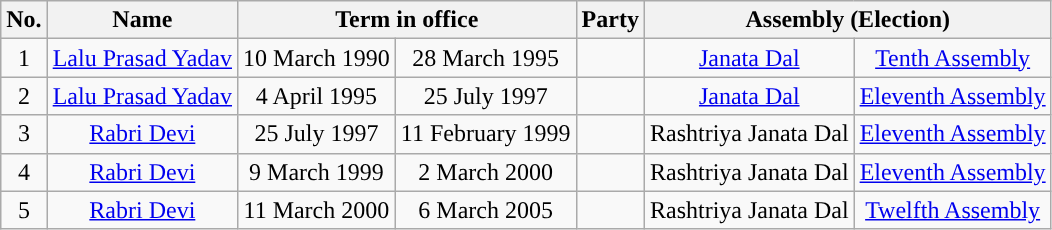<table class="wikitable sortable" style="text-align:center;">
<tr>
<th Style="background-color:">No.</th>
<th Style="background-color:">Name</th>
<th colspan="2" Style="background-color:">Term in office</th>
<th Style="background-color:">Party</th>
<th colspan="2" Style="background-color:">Assembly (Election)</th>
</tr>
<tr align=center>
<td>1</td>
<td><a href='#'>Lalu Prasad Yadav</a></td>
<td>10 March 1990</td>
<td>28 March 1995</td>
<td></td>
<td><a href='#'>Janata Dal</a></td>
<td><a href='#'>Tenth Assembly</a></td>
</tr>
<tr align=center>
<td>2</td>
<td><a href='#'>Lalu Prasad Yadav</a></td>
<td>4 April 1995</td>
<td>25 July 1997</td>
<td></td>
<td><a href='#'>Janata Dal</a></td>
<td><a href='#'>Eleventh Assembly</a></td>
</tr>
<tr align=center>
<td>3</td>
<td><a href='#'>Rabri Devi</a></td>
<td>25 July 1997</td>
<td>11 February 1999</td>
<td></td>
<td>Rashtriya Janata Dal</td>
<td><a href='#'>Eleventh Assembly</a></td>
</tr>
<tr align=center>
<td>4</td>
<td><a href='#'>Rabri Devi</a></td>
<td>9 March 1999</td>
<td>2 March 2000</td>
<td></td>
<td>Rashtriya Janata Dal</td>
<td><a href='#'>Eleventh Assembly</a></td>
</tr>
<tr align=center>
<td>5</td>
<td><a href='#'>Rabri Devi</a></td>
<td>11 March 2000</td>
<td>6 March 2005</td>
<td></td>
<td>Rashtriya Janata Dal</td>
<td><a href='#'>Twelfth Assembly</a></td>
</tr>
</table>
